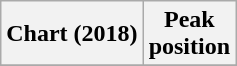<table class="wikitable plainrowheaders" style="text-align:center">
<tr>
<th scope="col">Chart (2018)</th>
<th scope="col">Peak<br> position</th>
</tr>
<tr>
</tr>
</table>
